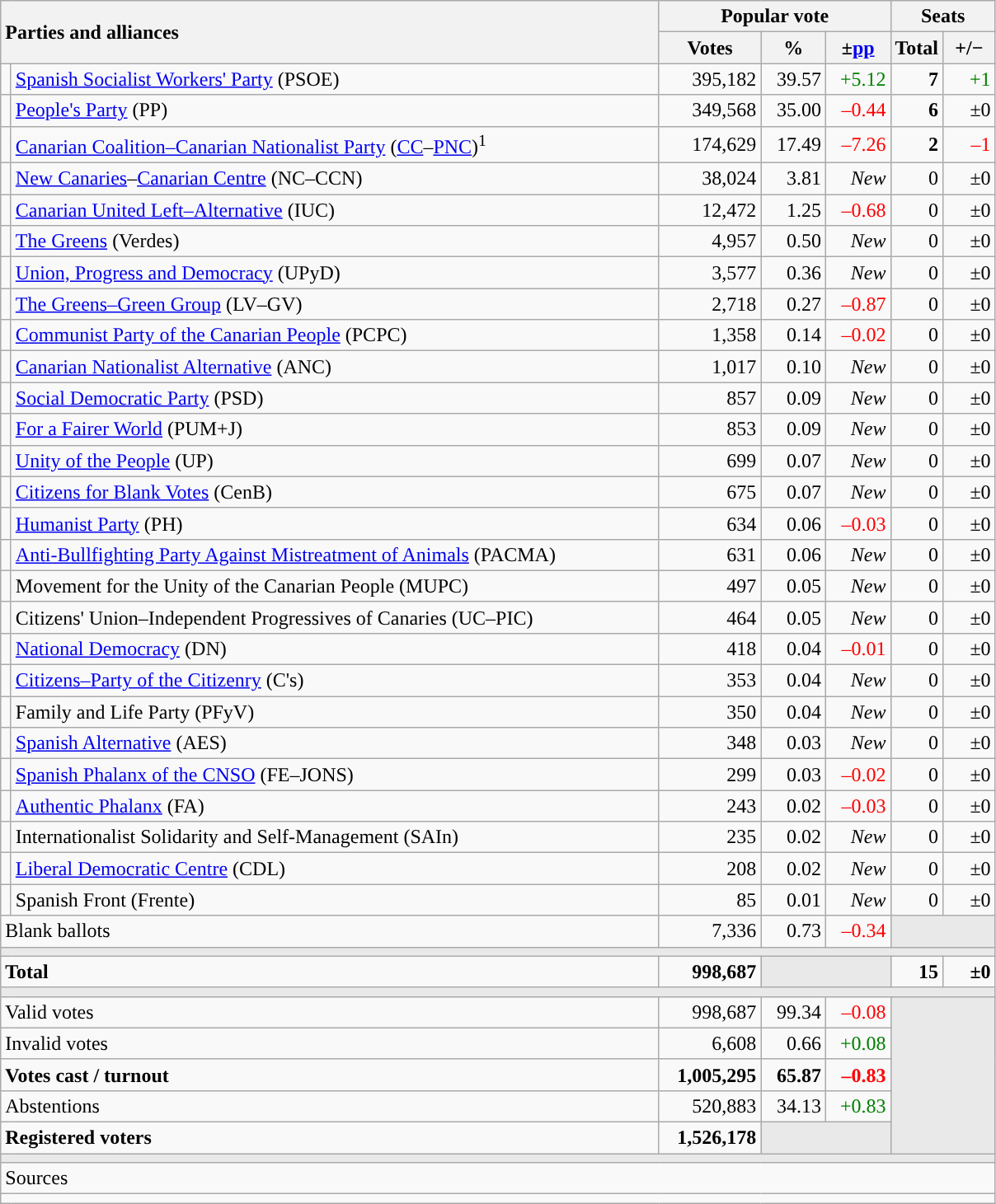<table class="wikitable" style="text-align:right;">
<tr>
<th style="text-align:left;" rowspan="2" colspan="2" width="525">Parties and alliances</th>
<th colspan="3">Popular vote</th>
<th colspan="2">Seats</th>
</tr>
<tr>
<th width="75">Votes</th>
<th width="45">%</th>
<th width="45">±<a href='#'>pp</a></th>
<th width="35">Total</th>
<th width="35">+/−</th>
</tr>
<tr>
<td width="1" style="color:inherit;background:"></td>
<td align="left"><a href='#'>Spanish Socialist Workers' Party</a> (PSOE)</td>
<td>395,182</td>
<td>39.57</td>
<td style="color:green;">+5.12</td>
<td><strong>7</strong></td>
<td style="color:green;">+1</td>
</tr>
<tr>
<td style="color:inherit;background:"></td>
<td align="left"><a href='#'>People's Party</a> (PP)</td>
<td>349,568</td>
<td>35.00</td>
<td style="color:red;">–0.44</td>
<td><strong>6</strong></td>
<td>±0</td>
</tr>
<tr>
<td style="color:inherit;background:"></td>
<td align="left"><a href='#'>Canarian Coalition–Canarian Nationalist Party</a> (<a href='#'>CC</a>–<a href='#'>PNC</a>)<sup>1</sup></td>
<td>174,629</td>
<td>17.49</td>
<td style="color:red;">–7.26</td>
<td><strong>2</strong></td>
<td style="color:red;">–1</td>
</tr>
<tr>
<td style="color:inherit;background:"></td>
<td align="left"><a href='#'>New Canaries</a>–<a href='#'>Canarian Centre</a> (NC–CCN)</td>
<td>38,024</td>
<td>3.81</td>
<td><em>New</em></td>
<td>0</td>
<td>±0</td>
</tr>
<tr>
<td style="color:inherit;background:"></td>
<td align="left"><a href='#'>Canarian United Left–Alternative</a> (IUC)</td>
<td>12,472</td>
<td>1.25</td>
<td style="color:red;">–0.68</td>
<td>0</td>
<td>±0</td>
</tr>
<tr>
<td style="color:inherit;background:"></td>
<td align="left"><a href='#'>The Greens</a> (Verdes)</td>
<td>4,957</td>
<td>0.50</td>
<td><em>New</em></td>
<td>0</td>
<td>±0</td>
</tr>
<tr>
<td style="color:inherit;background:"></td>
<td align="left"><a href='#'>Union, Progress and Democracy</a> (UPyD)</td>
<td>3,577</td>
<td>0.36</td>
<td><em>New</em></td>
<td>0</td>
<td>±0</td>
</tr>
<tr>
<td style="color:inherit;background:"></td>
<td align="left"><a href='#'>The Greens–Green Group</a> (LV–GV)</td>
<td>2,718</td>
<td>0.27</td>
<td style="color:red;">–0.87</td>
<td>0</td>
<td>±0</td>
</tr>
<tr>
<td style="color:inherit;background:"></td>
<td align="left"><a href='#'>Communist Party of the Canarian People</a> (PCPC)</td>
<td>1,358</td>
<td>0.14</td>
<td style="color:red;">–0.02</td>
<td>0</td>
<td>±0</td>
</tr>
<tr>
<td style="color:inherit;background:"></td>
<td align="left"><a href='#'>Canarian Nationalist Alternative</a> (ANC)</td>
<td>1,017</td>
<td>0.10</td>
<td><em>New</em></td>
<td>0</td>
<td>±0</td>
</tr>
<tr>
<td style="color:inherit;background:"></td>
<td align="left"><a href='#'>Social Democratic Party</a> (PSD)</td>
<td>857</td>
<td>0.09</td>
<td><em>New</em></td>
<td>0</td>
<td>±0</td>
</tr>
<tr>
<td style="color:inherit;background:"></td>
<td align="left"><a href='#'>For a Fairer World</a> (PUM+J)</td>
<td>853</td>
<td>0.09</td>
<td><em>New</em></td>
<td>0</td>
<td>±0</td>
</tr>
<tr>
<td style="color:inherit;background:"></td>
<td align="left"><a href='#'>Unity of the People</a> (UP)</td>
<td>699</td>
<td>0.07</td>
<td><em>New</em></td>
<td>0</td>
<td>±0</td>
</tr>
<tr>
<td style="color:inherit;background:"></td>
<td align="left"><a href='#'>Citizens for Blank Votes</a> (CenB)</td>
<td>675</td>
<td>0.07</td>
<td><em>New</em></td>
<td>0</td>
<td>±0</td>
</tr>
<tr>
<td style="color:inherit;background:"></td>
<td align="left"><a href='#'>Humanist Party</a> (PH)</td>
<td>634</td>
<td>0.06</td>
<td style="color:red;">–0.03</td>
<td>0</td>
<td>±0</td>
</tr>
<tr>
<td style="color:inherit;background:"></td>
<td align="left"><a href='#'>Anti-Bullfighting Party Against Mistreatment of Animals</a> (PACMA)</td>
<td>631</td>
<td>0.06</td>
<td><em>New</em></td>
<td>0</td>
<td>±0</td>
</tr>
<tr>
<td style="color:inherit;background:"></td>
<td align="left">Movement for the Unity of the Canarian People (MUPC)</td>
<td>497</td>
<td>0.05</td>
<td><em>New</em></td>
<td>0</td>
<td>±0</td>
</tr>
<tr>
<td style="color:inherit;background:"></td>
<td align="left">Citizens' Union–Independent Progressives of Canaries (UC–PIC)</td>
<td>464</td>
<td>0.05</td>
<td><em>New</em></td>
<td>0</td>
<td>±0</td>
</tr>
<tr>
<td style="color:inherit;background:"></td>
<td align="left"><a href='#'>National Democracy</a> (DN)</td>
<td>418</td>
<td>0.04</td>
<td style="color:red;">–0.01</td>
<td>0</td>
<td>±0</td>
</tr>
<tr>
<td style="color:inherit;background:"></td>
<td align="left"><a href='#'>Citizens–Party of the Citizenry</a> (C's)</td>
<td>353</td>
<td>0.04</td>
<td><em>New</em></td>
<td>0</td>
<td>±0</td>
</tr>
<tr>
<td style="color:inherit;background:"></td>
<td align="left">Family and Life Party (PFyV)</td>
<td>350</td>
<td>0.04</td>
<td><em>New</em></td>
<td>0</td>
<td>±0</td>
</tr>
<tr>
<td style="color:inherit;background:"></td>
<td align="left"><a href='#'>Spanish Alternative</a> (AES)</td>
<td>348</td>
<td>0.03</td>
<td><em>New</em></td>
<td>0</td>
<td>±0</td>
</tr>
<tr>
<td style="color:inherit;background:"></td>
<td align="left"><a href='#'>Spanish Phalanx of the CNSO</a> (FE–JONS)</td>
<td>299</td>
<td>0.03</td>
<td style="color:red;">–0.02</td>
<td>0</td>
<td>±0</td>
</tr>
<tr>
<td style="color:inherit;background:"></td>
<td align="left"><a href='#'>Authentic Phalanx</a> (FA)</td>
<td>243</td>
<td>0.02</td>
<td style="color:red;">–0.03</td>
<td>0</td>
<td>±0</td>
</tr>
<tr>
<td style="color:inherit;background:"></td>
<td align="left">Internationalist Solidarity and Self-Management (SAIn)</td>
<td>235</td>
<td>0.02</td>
<td><em>New</em></td>
<td>0</td>
<td>±0</td>
</tr>
<tr>
<td style="color:inherit;background:"></td>
<td align="left"><a href='#'>Liberal Democratic Centre</a> (CDL)</td>
<td>208</td>
<td>0.02</td>
<td><em>New</em></td>
<td>0</td>
<td>±0</td>
</tr>
<tr>
<td style="color:inherit;background:"></td>
<td align="left">Spanish Front (Frente)</td>
<td>85</td>
<td>0.01</td>
<td><em>New</em></td>
<td>0</td>
<td>±0</td>
</tr>
<tr>
<td align="left" colspan="2">Blank ballots</td>
<td>7,336</td>
<td>0.73</td>
<td style="color:red;">–0.34</td>
<td bgcolor="#E9E9E9" colspan="2"></td>
</tr>
<tr>
<td colspan="7" bgcolor="#E9E9E9"></td>
</tr>
<tr style="font-weight:bold;">
<td align="left" colspan="2">Total</td>
<td>998,687</td>
<td bgcolor="#E9E9E9" colspan="2"></td>
<td>15</td>
<td>±0</td>
</tr>
<tr>
<td colspan="7" bgcolor="#E9E9E9"></td>
</tr>
<tr>
<td align="left" colspan="2">Valid votes</td>
<td>998,687</td>
<td>99.34</td>
<td style="color:red;">–0.08</td>
<td bgcolor="#E9E9E9" colspan="2" rowspan="5"></td>
</tr>
<tr>
<td align="left" colspan="2">Invalid votes</td>
<td>6,608</td>
<td>0.66</td>
<td style="color:green;">+0.08</td>
</tr>
<tr style="font-weight:bold;">
<td align="left" colspan="2">Votes cast / turnout</td>
<td>1,005,295</td>
<td>65.87</td>
<td style="color:red;">–0.83</td>
</tr>
<tr>
<td align="left" colspan="2">Abstentions</td>
<td>520,883</td>
<td>34.13</td>
<td style="color:green;">+0.83</td>
</tr>
<tr style="font-weight:bold;">
<td align="left" colspan="2">Registered voters</td>
<td>1,526,178</td>
<td bgcolor="#E9E9E9" colspan="2"></td>
</tr>
<tr>
<td colspan="7" bgcolor="#E9E9E9"></td>
</tr>
<tr>
<td align="left" colspan="7">Sources</td>
</tr>
<tr>
<td colspan="7" style="text-align:left; max-width:790px;"></td>
</tr>
</table>
